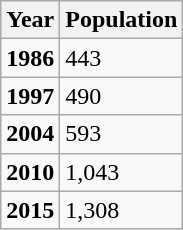<table class="wikitable">
<tr>
<th>Year</th>
<th>Population</th>
</tr>
<tr>
<td><strong>1986</strong></td>
<td>443</td>
</tr>
<tr>
<td><strong>1997</strong></td>
<td>490</td>
</tr>
<tr>
<td><strong>2004</strong></td>
<td>593</td>
</tr>
<tr>
<td><strong>2010</strong></td>
<td>1,043</td>
</tr>
<tr>
<td><strong>2015</strong></td>
<td>1,308</td>
</tr>
</table>
